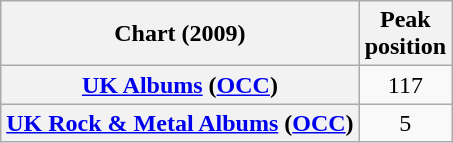<table class="wikitable sortable plainrowheaders" style="text-align:center">
<tr>
<th scope="col">Chart (2009)</th>
<th scope="col">Peak<br>position</th>
</tr>
<tr>
<th scope="row"><a href='#'>UK Albums</a> (<a href='#'>OCC</a>)</th>
<td>117</td>
</tr>
<tr>
<th scope="row"><a href='#'>UK Rock & Metal Albums</a> (<a href='#'>OCC</a>)</th>
<td>5</td>
</tr>
</table>
